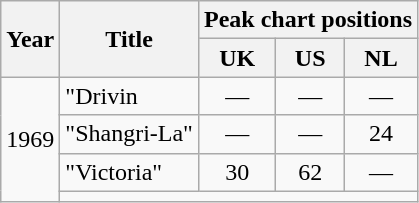<table class="wikitable">
<tr>
<th rowspan=2>Year</th>
<th rowspan=2>Title</th>
<th colspan=3>Peak chart positions</th>
</tr>
<tr>
<th>UK</th>
<th>US</th>
<th>NL</th>
</tr>
<tr>
<td rowspan=4>1969</td>
<td>"Drivin</td>
<td style="text-align:center;">—</td>
<td style="text-align:center;">—</td>
<td style="text-align:center;">—</td>
</tr>
<tr>
<td>"Shangri-La"</td>
<td style="text-align:center;">—</td>
<td style="text-align:center;">—</td>
<td style="text-align:center;">24</td>
</tr>
<tr>
<td>"Victoria"</td>
<td style="text-align:center;">30</td>
<td style="text-align:center;">62</td>
<td style="text-align:center;">—</td>
</tr>
<tr>
<td style="text-align:center;" colspan="5"></td>
</tr>
</table>
